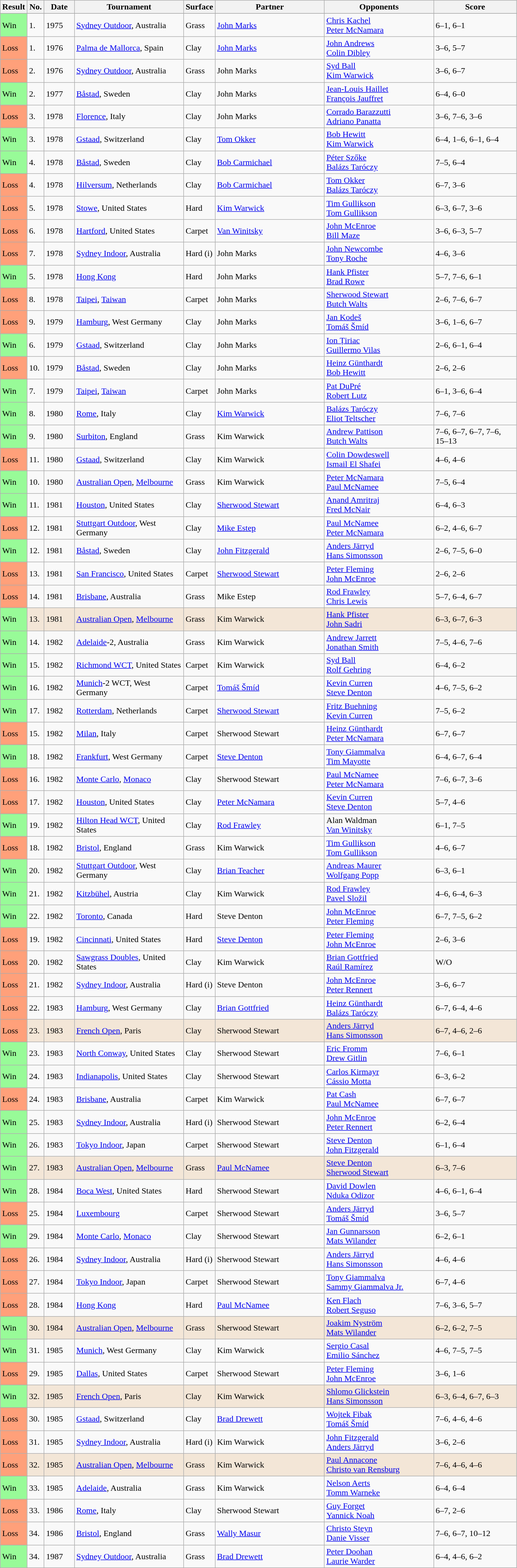<table class="sortable wikitable">
<tr>
<th style="width:40px">Result</th>
<th width=25>No.</th>
<th width=50>Date</th>
<th width=200>Tournament</th>
<th width=50>Surface</th>
<th width=200>Partner</th>
<th width=200>Opponents</th>
<th width=150>Score</th>
</tr>
<tr>
</tr>
<tr>
<td style="background:#98fb98;">Win</td>
<td>1.</td>
<td>1975</td>
<td><a href='#'>Sydney Outdoor</a>, Australia</td>
<td>Grass</td>
<td> <a href='#'>John Marks</a></td>
<td> <a href='#'>Chris Kachel</a> <br>  <a href='#'>Peter McNamara</a></td>
<td>6–1, 6–1</td>
</tr>
<tr>
<td style="background:#ffa07a;">Loss</td>
<td>1.</td>
<td>1976</td>
<td><a href='#'>Palma de Mallorca</a>, Spain</td>
<td>Clay</td>
<td> <a href='#'>John Marks</a></td>
<td> <a href='#'>John Andrews</a> <br>  <a href='#'>Colin Dibley</a></td>
<td>3–6, 5–7</td>
</tr>
<tr>
<td style="background:#ffa07a;">Loss</td>
<td>2.</td>
<td>1976</td>
<td><a href='#'>Sydney Outdoor</a>, Australia</td>
<td>Grass</td>
<td> John Marks</td>
<td> <a href='#'>Syd Ball</a> <br>  <a href='#'>Kim Warwick</a></td>
<td>3–6, 6–7</td>
</tr>
<tr>
<td style="background:#98fb98;">Win</td>
<td>2.</td>
<td>1977</td>
<td><a href='#'>Båstad</a>, Sweden</td>
<td>Clay</td>
<td> John Marks</td>
<td> <a href='#'>Jean-Louis Haillet</a> <br>  <a href='#'>François Jauffret</a></td>
<td>6–4, 6–0</td>
</tr>
<tr>
<td style="background:#ffa07a;">Loss</td>
<td>3.</td>
<td>1978</td>
<td><a href='#'>Florence</a>, Italy</td>
<td>Clay</td>
<td> John Marks</td>
<td> <a href='#'>Corrado Barazzutti</a> <br>  <a href='#'>Adriano Panatta</a></td>
<td>3–6, 7–6, 3–6</td>
</tr>
<tr>
<td style="background:#98fb98;">Win</td>
<td>3.</td>
<td>1978</td>
<td><a href='#'>Gstaad</a>, Switzerland</td>
<td>Clay</td>
<td> <a href='#'>Tom Okker</a></td>
<td> <a href='#'>Bob Hewitt</a> <br>  <a href='#'>Kim Warwick</a></td>
<td>6–4, 1–6, 6–1, 6–4</td>
</tr>
<tr>
<td style="background:#98fb98;">Win</td>
<td>4.</td>
<td>1978</td>
<td><a href='#'>Båstad</a>, Sweden</td>
<td>Clay</td>
<td> <a href='#'>Bob Carmichael</a></td>
<td> <a href='#'>Péter Szőke</a> <br>  <a href='#'>Balázs Taróczy</a></td>
<td>7–5, 6–4</td>
</tr>
<tr>
<td style="background:#ffa07a;">Loss</td>
<td>4.</td>
<td>1978</td>
<td><a href='#'>Hilversum</a>, Netherlands</td>
<td>Clay</td>
<td> <a href='#'>Bob Carmichael</a></td>
<td> <a href='#'>Tom Okker</a> <br>  <a href='#'>Balázs Taróczy</a></td>
<td>6–7, 3–6</td>
</tr>
<tr>
<td style="background:#ffa07a;">Loss</td>
<td>5.</td>
<td>1978</td>
<td><a href='#'>Stowe</a>, United States</td>
<td>Hard</td>
<td> <a href='#'>Kim Warwick</a></td>
<td> <a href='#'>Tim Gullikson</a> <br>  <a href='#'>Tom Gullikson</a></td>
<td>6–3, 6–7, 3–6</td>
</tr>
<tr>
<td style="background:#ffa07a;">Loss</td>
<td>6.</td>
<td>1978</td>
<td><a href='#'>Hartford</a>, United States</td>
<td>Carpet</td>
<td> <a href='#'>Van Winitsky</a></td>
<td> <a href='#'>John McEnroe</a> <br>  <a href='#'>Bill Maze</a></td>
<td>3–6, 6–3, 5–7</td>
</tr>
<tr>
<td style="background:#ffa07a;">Loss</td>
<td>7.</td>
<td>1978</td>
<td><a href='#'>Sydney Indoor</a>, Australia</td>
<td>Hard (i)</td>
<td> John Marks</td>
<td> <a href='#'>John Newcombe</a> <br>  <a href='#'>Tony Roche</a></td>
<td>4–6, 3–6</td>
</tr>
<tr>
<td style="background:#98fb98;">Win</td>
<td>5.</td>
<td>1978</td>
<td><a href='#'>Hong Kong</a></td>
<td>Hard</td>
<td> John Marks</td>
<td> <a href='#'>Hank Pfister</a> <br>  <a href='#'>Brad Rowe</a></td>
<td>5–7, 7–6, 6–1</td>
</tr>
<tr>
<td style="background:#ffa07a;">Loss</td>
<td>8.</td>
<td>1978</td>
<td><a href='#'>Taipei</a>, <a href='#'>Taiwan</a></td>
<td>Carpet</td>
<td> John Marks</td>
<td> <a href='#'>Sherwood Stewart</a> <br>  <a href='#'>Butch Walts</a></td>
<td>2–6, 7–6, 6–7</td>
</tr>
<tr>
<td style="background:#ffa07a;">Loss</td>
<td>9.</td>
<td>1979</td>
<td><a href='#'>Hamburg</a>, West Germany</td>
<td>Clay</td>
<td> John Marks</td>
<td> <a href='#'>Jan Kodeš</a> <br>  <a href='#'>Tomáš Šmíd</a></td>
<td>3–6, 1–6, 6–7</td>
</tr>
<tr>
<td style="background:#98fb98;">Win</td>
<td>6.</td>
<td>1979</td>
<td><a href='#'>Gstaad</a>, Switzerland</td>
<td>Clay</td>
<td> John Marks</td>
<td> <a href='#'>Ion Țiriac</a> <br>  <a href='#'>Guillermo Vilas</a></td>
<td>2–6, 6–1, 6–4</td>
</tr>
<tr>
<td style="background:#ffa07a;">Loss</td>
<td>10.</td>
<td>1979</td>
<td><a href='#'>Båstad</a>, Sweden</td>
<td>Clay</td>
<td> John Marks</td>
<td> <a href='#'>Heinz Günthardt</a> <br>  <a href='#'>Bob Hewitt</a></td>
<td>2–6, 2–6</td>
</tr>
<tr>
<td style="background:#98fb98;">Win</td>
<td>7.</td>
<td>1979</td>
<td><a href='#'>Taipei</a>, <a href='#'>Taiwan</a></td>
<td>Carpet</td>
<td> John Marks</td>
<td> <a href='#'>Pat DuPré</a> <br>  <a href='#'>Robert Lutz</a></td>
<td>6–1, 3–6, 6–4</td>
</tr>
<tr>
<td style="background:#98fb98;">Win</td>
<td>8.</td>
<td>1980</td>
<td><a href='#'>Rome</a>, Italy</td>
<td>Clay</td>
<td> <a href='#'>Kim Warwick</a></td>
<td> <a href='#'>Balázs Taróczy</a> <br>  <a href='#'>Eliot Teltscher</a></td>
<td>7–6, 7–6</td>
</tr>
<tr>
<td style="background:#98fb98;">Win</td>
<td>9.</td>
<td>1980</td>
<td><a href='#'>Surbiton</a>, England</td>
<td>Grass</td>
<td> Kim Warwick</td>
<td> <a href='#'>Andrew Pattison</a> <br>  <a href='#'>Butch Walts</a></td>
<td>7–6, 6–7, 6–7, 7–6, 15–13</td>
</tr>
<tr>
<td style="background:#ffa07a;">Loss</td>
<td>11.</td>
<td>1980</td>
<td><a href='#'>Gstaad</a>, Switzerland</td>
<td>Clay</td>
<td> Kim Warwick</td>
<td> <a href='#'>Colin Dowdeswell</a> <br>  <a href='#'>Ismail El Shafei</a></td>
<td>4–6, 4–6</td>
</tr>
<tr>
<td style="background:#98fb98;">Win</td>
<td>10.</td>
<td>1980</td>
<td><a href='#'>Australian Open</a>, <a href='#'>Melbourne</a></td>
<td>Grass</td>
<td> Kim Warwick</td>
<td> <a href='#'>Peter McNamara</a> <br>  <a href='#'>Paul McNamee</a></td>
<td>7–5, 6–4</td>
</tr>
<tr>
<td style="background:#98fb98;">Win</td>
<td>11.</td>
<td>1981</td>
<td><a href='#'>Houston</a>, United States</td>
<td>Clay</td>
<td> <a href='#'>Sherwood Stewart</a></td>
<td> <a href='#'>Anand Amritraj</a> <br>  <a href='#'>Fred McNair</a></td>
<td>6–4, 6–3</td>
</tr>
<tr>
<td style="background:#ffa07a;">Loss</td>
<td>12.</td>
<td>1981</td>
<td><a href='#'>Stuttgart Outdoor</a>, West Germany</td>
<td>Clay</td>
<td> <a href='#'>Mike Estep</a></td>
<td> <a href='#'>Paul McNamee</a> <br>  <a href='#'>Peter McNamara</a></td>
<td>6–2, 4–6, 6–7</td>
</tr>
<tr>
<td style="background:#98fb98;">Win</td>
<td>12.</td>
<td>1981</td>
<td><a href='#'>Båstad</a>, Sweden</td>
<td>Clay</td>
<td> <a href='#'>John Fitzgerald</a></td>
<td> <a href='#'>Anders Järryd</a> <br>  <a href='#'>Hans Simonsson</a></td>
<td>2–6, 7–5, 6–0</td>
</tr>
<tr>
<td style="background:#ffa07a;">Loss</td>
<td>13.</td>
<td>1981</td>
<td><a href='#'>San Francisco</a>, United States</td>
<td>Carpet</td>
<td> <a href='#'>Sherwood Stewart</a></td>
<td> <a href='#'>Peter Fleming</a> <br>  <a href='#'>John McEnroe</a></td>
<td>2–6, 2–6</td>
</tr>
<tr>
<td style="background:#ffa07a;">Loss</td>
<td>14.</td>
<td>1981</td>
<td><a href='#'>Brisbane</a>, Australia</td>
<td>Grass</td>
<td> Mike Estep</td>
<td> <a href='#'>Rod Frawley</a> <br>  <a href='#'>Chris Lewis</a></td>
<td>5–7, 6–4, 6–7</td>
</tr>
<tr style="background:#f3e6d7;">
<td style="background:#98fb98;">Win</td>
<td>13.</td>
<td>1981</td>
<td><a href='#'>Australian Open</a>, <a href='#'>Melbourne</a></td>
<td>Grass</td>
<td> Kim Warwick</td>
<td> <a href='#'>Hank Pfister</a> <br>  <a href='#'>John Sadri</a></td>
<td>6–3, 6–7, 6–3</td>
</tr>
<tr>
<td style="background:#98fb98;">Win</td>
<td>14.</td>
<td>1982</td>
<td><a href='#'>Adelaide</a>-2, Australia</td>
<td>Grass</td>
<td> Kim Warwick</td>
<td> <a href='#'>Andrew Jarrett</a> <br>  <a href='#'>Jonathan Smith</a></td>
<td>7–5, 4–6, 7–6</td>
</tr>
<tr>
<td style="background:#98fb98;">Win</td>
<td>15.</td>
<td>1982</td>
<td><a href='#'>Richmond WCT</a>, United States</td>
<td>Carpet</td>
<td> Kim Warwick</td>
<td> <a href='#'>Syd Ball</a> <br>  <a href='#'>Rolf Gehring</a></td>
<td>6–4, 6–2</td>
</tr>
<tr>
<td style="background:#98fb98;">Win</td>
<td>16.</td>
<td>1982</td>
<td><a href='#'>Munich</a>-2 WCT, West Germany</td>
<td>Carpet</td>
<td> <a href='#'>Tomáš Šmíd</a></td>
<td> <a href='#'>Kevin Curren</a> <br>  <a href='#'>Steve Denton</a></td>
<td>4–6, 7–5, 6–2</td>
</tr>
<tr>
<td style="background:#98fb98;">Win</td>
<td>17.</td>
<td>1982</td>
<td><a href='#'>Rotterdam</a>, Netherlands</td>
<td>Carpet</td>
<td> <a href='#'>Sherwood Stewart</a></td>
<td> <a href='#'>Fritz Buehning</a> <br>  <a href='#'>Kevin Curren</a></td>
<td>7–5, 6–2</td>
</tr>
<tr>
<td style="background:#ffa07a;">Loss</td>
<td>15.</td>
<td>1982</td>
<td><a href='#'>Milan</a>, Italy</td>
<td>Carpet</td>
<td> Sherwood Stewart</td>
<td> <a href='#'>Heinz Günthardt</a> <br>  <a href='#'>Peter McNamara</a></td>
<td>6–7, 6–7</td>
</tr>
<tr>
<td style="background:#98fb98;">Win</td>
<td>18.</td>
<td>1982</td>
<td><a href='#'>Frankfurt</a>, West Germany</td>
<td>Carpet</td>
<td> <a href='#'>Steve Denton</a></td>
<td> <a href='#'>Tony Giammalva</a> <br>  <a href='#'>Tim Mayotte</a></td>
<td>6–4, 6–7, 6–4</td>
</tr>
<tr>
<td style="background:#ffa07a;">Loss</td>
<td>16.</td>
<td>1982</td>
<td><a href='#'>Monte Carlo</a>, <a href='#'>Monaco</a></td>
<td>Clay</td>
<td> Sherwood Stewart</td>
<td> <a href='#'>Paul McNamee</a> <br>  <a href='#'>Peter McNamara</a></td>
<td>7–6, 6–7, 3–6</td>
</tr>
<tr>
<td style="background:#ffa07a;">Loss</td>
<td>17.</td>
<td>1982</td>
<td><a href='#'>Houston</a>, United States</td>
<td>Clay</td>
<td> <a href='#'>Peter McNamara</a></td>
<td> <a href='#'>Kevin Curren</a> <br>  <a href='#'>Steve Denton</a></td>
<td>5–7, 4–6</td>
</tr>
<tr>
<td style="background:#98fb98;">Win</td>
<td>19.</td>
<td>1982</td>
<td><a href='#'>Hilton Head WCT</a>, United States</td>
<td>Clay</td>
<td> <a href='#'>Rod Frawley</a></td>
<td> Alan Waldman <br>  <a href='#'>Van Winitsky</a></td>
<td>6–1, 7–5</td>
</tr>
<tr>
<td style="background:#ffa07a;">Loss</td>
<td>18.</td>
<td>1982</td>
<td><a href='#'>Bristol</a>, England</td>
<td>Grass</td>
<td> Kim Warwick</td>
<td> <a href='#'>Tim Gullikson</a> <br>  <a href='#'>Tom Gullikson</a></td>
<td>4–6, 6–7</td>
</tr>
<tr>
<td style="background:#98fb98;">Win</td>
<td>20.</td>
<td>1982</td>
<td><a href='#'>Stuttgart Outdoor</a>, West Germany</td>
<td>Clay</td>
<td> <a href='#'>Brian Teacher</a></td>
<td> <a href='#'>Andreas Maurer</a> <br>  <a href='#'>Wolfgang Popp</a></td>
<td>6–3, 6–1</td>
</tr>
<tr>
<td style="background:#98fb98;">Win</td>
<td>21.</td>
<td>1982</td>
<td><a href='#'>Kitzbühel</a>, Austria</td>
<td>Clay</td>
<td> Kim Warwick</td>
<td> <a href='#'>Rod Frawley</a> <br>  <a href='#'>Pavel Složil</a></td>
<td>4–6, 6–4, 6–3</td>
</tr>
<tr>
<td style="background:#98fb98;">Win</td>
<td>22.</td>
<td>1982</td>
<td><a href='#'>Toronto</a>, Canada</td>
<td>Hard</td>
<td> Steve Denton</td>
<td> <a href='#'>John McEnroe</a> <br>  <a href='#'>Peter Fleming</a></td>
<td>6–7, 7–5, 6–2</td>
</tr>
<tr>
<td style="background:#ffa07a;">Loss</td>
<td>19.</td>
<td>1982</td>
<td><a href='#'>Cincinnati</a>, United States</td>
<td>Hard</td>
<td> <a href='#'>Steve Denton</a></td>
<td> <a href='#'>Peter Fleming</a> <br>  <a href='#'>John McEnroe</a></td>
<td>2–6, 3–6</td>
</tr>
<tr>
<td style="background:#ffa07a;">Loss</td>
<td>20.</td>
<td>1982</td>
<td><a href='#'>Sawgrass Doubles</a>, United States</td>
<td>Clay</td>
<td> Kim Warwick</td>
<td> <a href='#'>Brian Gottfried</a> <br>  <a href='#'>Raúl Ramírez</a></td>
<td>W/O</td>
</tr>
<tr>
<td style="background:#ffa07a;">Loss</td>
<td>21.</td>
<td>1982</td>
<td><a href='#'>Sydney Indoor</a>, Australia</td>
<td>Hard (i)</td>
<td> Steve Denton</td>
<td> <a href='#'>John McEnroe</a> <br>  <a href='#'>Peter Rennert</a></td>
<td>3–6, 6–7</td>
</tr>
<tr>
<td style="background:#ffa07a;">Loss</td>
<td>22.</td>
<td>1983</td>
<td><a href='#'>Hamburg</a>, West Germany</td>
<td>Clay</td>
<td> <a href='#'>Brian Gottfried</a></td>
<td> <a href='#'>Heinz Günthardt</a> <br>  <a href='#'>Balázs Taróczy</a></td>
<td>6–7, 6–4, 4–6</td>
</tr>
<tr style="background:#f3e6d7;">
<td style="background:#ffa07a;">Loss</td>
<td>23.</td>
<td>1983</td>
<td><a href='#'>French Open</a>, Paris</td>
<td>Clay</td>
<td> Sherwood Stewart</td>
<td> <a href='#'>Anders Järryd</a> <br>  <a href='#'>Hans Simonsson</a></td>
<td>6–7, 4–6, 2–6</td>
</tr>
<tr>
<td style="background:#98fb98;">Win</td>
<td>23.</td>
<td>1983</td>
<td><a href='#'>North Conway</a>, United States</td>
<td>Clay</td>
<td> Sherwood Stewart</td>
<td> <a href='#'>Eric Fromm</a> <br>  <a href='#'>Drew Gitlin</a></td>
<td>7–6, 6–1</td>
</tr>
<tr>
<td style="background:#98fb98;">Win</td>
<td>24.</td>
<td>1983</td>
<td><a href='#'>Indianapolis</a>, United States</td>
<td>Clay</td>
<td> Sherwood Stewart</td>
<td> <a href='#'>Carlos Kirmayr</a> <br>  <a href='#'>Cássio Motta</a></td>
<td>6–3, 6–2</td>
</tr>
<tr>
<td style="background:#ffa07a;">Loss</td>
<td>24.</td>
<td>1983</td>
<td><a href='#'>Brisbane</a>, Australia</td>
<td>Carpet</td>
<td> Kim Warwick</td>
<td> <a href='#'>Pat Cash</a> <br>  <a href='#'>Paul McNamee</a></td>
<td>6–7, 6–7</td>
</tr>
<tr>
<td style="background:#98fb98;">Win</td>
<td>25.</td>
<td>1983</td>
<td><a href='#'>Sydney Indoor</a>, Australia</td>
<td>Hard (i)</td>
<td> Sherwood Stewart</td>
<td> <a href='#'>John McEnroe</a> <br>  <a href='#'>Peter Rennert</a></td>
<td>6–2, 6–4</td>
</tr>
<tr>
<td style="background:#98fb98;">Win</td>
<td>26.</td>
<td>1983</td>
<td><a href='#'>Tokyo Indoor</a>, Japan</td>
<td>Carpet</td>
<td> Sherwood Stewart</td>
<td> <a href='#'>Steve Denton</a> <br>  <a href='#'>John Fitzgerald</a></td>
<td>6–1, 6–4</td>
</tr>
<tr style="background:#f3e6d7;">
<td style="background:#98fb98;">Win</td>
<td>27.</td>
<td>1983</td>
<td><a href='#'>Australian Open</a>, <a href='#'>Melbourne</a></td>
<td>Grass</td>
<td> <a href='#'>Paul McNamee</a></td>
<td> <a href='#'>Steve Denton</a> <br>  <a href='#'>Sherwood Stewart</a></td>
<td>6–3, 7–6</td>
</tr>
<tr>
<td style="background:#98fb98;">Win</td>
<td>28.</td>
<td>1984</td>
<td><a href='#'>Boca West</a>, United States</td>
<td>Hard</td>
<td> Sherwood Stewart</td>
<td> <a href='#'>David Dowlen</a> <br>  <a href='#'>Nduka Odizor</a></td>
<td>4–6, 6–1, 6–4</td>
</tr>
<tr>
<td style="background:#ffa07a;">Loss</td>
<td>25.</td>
<td>1984</td>
<td><a href='#'>Luxembourg</a></td>
<td>Carpet</td>
<td> Sherwood Stewart</td>
<td> <a href='#'>Anders Järryd</a> <br>  <a href='#'>Tomáš Šmíd</a></td>
<td>3–6, 5–7</td>
</tr>
<tr>
<td style="background:#98fb98;">Win</td>
<td>29.</td>
<td>1984</td>
<td><a href='#'>Monte Carlo</a>, <a href='#'>Monaco</a></td>
<td>Clay</td>
<td> Sherwood Stewart</td>
<td> <a href='#'>Jan Gunnarsson</a> <br>  <a href='#'>Mats Wilander</a></td>
<td>6–2, 6–1</td>
</tr>
<tr>
<td style="background:#ffa07a;">Loss</td>
<td>26.</td>
<td>1984</td>
<td><a href='#'>Sydney Indoor</a>, Australia</td>
<td>Hard (i)</td>
<td> Sherwood Stewart</td>
<td> <a href='#'>Anders Järryd</a> <br>  <a href='#'>Hans Simonsson</a></td>
<td>4–6, 4–6</td>
</tr>
<tr>
<td style="background:#ffa07a;">Loss</td>
<td>27.</td>
<td>1984</td>
<td><a href='#'>Tokyo Indoor</a>, Japan</td>
<td>Carpet</td>
<td> Sherwood Stewart</td>
<td> <a href='#'>Tony Giammalva</a> <br>  <a href='#'>Sammy Giammalva Jr.</a></td>
<td>6–7, 4–6</td>
</tr>
<tr>
<td style="background:#ffa07a;">Loss</td>
<td>28.</td>
<td>1984</td>
<td><a href='#'>Hong Kong</a></td>
<td>Hard</td>
<td> <a href='#'>Paul McNamee</a></td>
<td> <a href='#'>Ken Flach</a> <br>  <a href='#'>Robert Seguso</a></td>
<td>7–6, 3–6, 5–7</td>
</tr>
<tr style="background:#f3e6d7;">
<td style="background:#98fb98;">Win</td>
<td>30.</td>
<td>1984</td>
<td><a href='#'>Australian Open</a>, <a href='#'>Melbourne</a></td>
<td>Grass</td>
<td> Sherwood Stewart</td>
<td> <a href='#'>Joakim Nyström</a> <br>  <a href='#'>Mats Wilander</a></td>
<td>6–2, 6–2, 7–5</td>
</tr>
<tr>
<td style="background:#98fb98;">Win</td>
<td>31.</td>
<td>1985</td>
<td><a href='#'>Munich</a>, West Germany</td>
<td>Clay</td>
<td> Kim Warwick</td>
<td> <a href='#'>Sergio Casal</a> <br>  <a href='#'>Emilio Sánchez</a></td>
<td>4–6, 7–5, 7–5</td>
</tr>
<tr>
<td style="background:#ffa07a;">Loss</td>
<td>29.</td>
<td>1985</td>
<td><a href='#'>Dallas</a>, United States</td>
<td>Carpet</td>
<td> Sherwood Stewart</td>
<td> <a href='#'>Peter Fleming</a> <br>  <a href='#'>John McEnroe</a></td>
<td>3–6, 1–6</td>
</tr>
<tr style="background:#f3e6d7;">
<td style="background:#98fb98;">Win</td>
<td>32.</td>
<td>1985</td>
<td><a href='#'>French Open</a>, Paris</td>
<td>Clay</td>
<td> Kim Warwick</td>
<td> <a href='#'>Shlomo Glickstein</a> <br>  <a href='#'>Hans Simonsson</a></td>
<td>6–3, 6–4, 6–7, 6–3</td>
</tr>
<tr>
<td style="background:#ffa07a;">Loss</td>
<td>30.</td>
<td>1985</td>
<td><a href='#'>Gstaad</a>, Switzerland</td>
<td>Clay</td>
<td> <a href='#'>Brad Drewett</a></td>
<td> <a href='#'>Wojtek Fibak</a> <br>  <a href='#'>Tomáš Šmíd</a></td>
<td>7–6, 4–6, 4–6</td>
</tr>
<tr>
<td style="background:#ffa07a;">Loss</td>
<td>31.</td>
<td>1985</td>
<td><a href='#'>Sydney Indoor</a>, Australia</td>
<td>Hard (i)</td>
<td> Kim Warwick</td>
<td> <a href='#'>John Fitzgerald</a> <br>  <a href='#'>Anders Järryd</a></td>
<td>3–6, 2–6</td>
</tr>
<tr style="background:#f3e6d7;">
<td style="background:#ffa07a;">Loss</td>
<td>32.</td>
<td>1985</td>
<td><a href='#'>Australian Open</a>, <a href='#'>Melbourne</a></td>
<td>Grass</td>
<td> Kim Warwick</td>
<td> <a href='#'>Paul Annacone</a> <br>  <a href='#'>Christo van Rensburg</a></td>
<td>7–6, 4–6, 4–6</td>
</tr>
<tr>
<td style="background:#98fb98;">Win</td>
<td>33.</td>
<td>1985</td>
<td><a href='#'>Adelaide</a>, Australia</td>
<td>Grass</td>
<td> Kim Warwick</td>
<td> <a href='#'>Nelson Aerts</a> <br>  <a href='#'>Tomm Warneke</a></td>
<td>6–4, 6–4</td>
</tr>
<tr>
<td style="background:#ffa07a;">Loss</td>
<td>33.</td>
<td>1986</td>
<td><a href='#'>Rome</a>, Italy</td>
<td>Clay</td>
<td> Sherwood Stewart</td>
<td> <a href='#'>Guy Forget</a> <br>  <a href='#'>Yannick Noah</a></td>
<td>6–7, 2–6</td>
</tr>
<tr>
<td style="background:#ffa07a;">Loss</td>
<td>34.</td>
<td>1986</td>
<td><a href='#'>Bristol</a>, England</td>
<td>Grass</td>
<td> <a href='#'>Wally Masur</a></td>
<td> <a href='#'>Christo Steyn</a> <br>  <a href='#'>Danie Visser</a></td>
<td>7–6, 6–7, 10–12</td>
</tr>
<tr>
<td style="background:#98fb98;">Win</td>
<td>34.</td>
<td>1987</td>
<td><a href='#'>Sydney Outdoor</a>, Australia</td>
<td>Grass</td>
<td> <a href='#'>Brad Drewett</a></td>
<td> <a href='#'>Peter Doohan</a> <br>  <a href='#'>Laurie Warder</a></td>
<td>6–4, 4–6, 6–2</td>
</tr>
</table>
